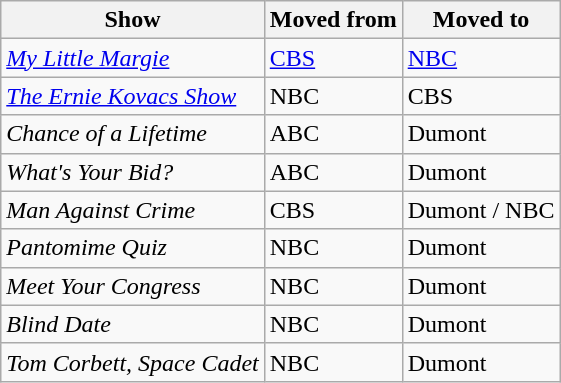<table class="wikitable">
<tr>
<th>Show</th>
<th>Moved from</th>
<th>Moved to</th>
</tr>
<tr>
<td><em><a href='#'>My Little Margie</a></em></td>
<td><a href='#'>CBS</a></td>
<td><a href='#'>NBC</a></td>
</tr>
<tr>
<td><em><a href='#'>The Ernie Kovacs Show</a></em></td>
<td>NBC</td>
<td>CBS</td>
</tr>
<tr>
<td><em>Chance  of a Lifetime</em></td>
<td>ABC</td>
<td>Dumont</td>
</tr>
<tr>
<td><em>What's Your Bid?</em></td>
<td>ABC</td>
<td>Dumont</td>
</tr>
<tr>
<td><em>Man Against Crime</em></td>
<td>CBS</td>
<td>Dumont / NBC</td>
</tr>
<tr>
<td><em>Pantomime Quiz</em></td>
<td>NBC</td>
<td>Dumont</td>
</tr>
<tr>
<td><em>Meet Your Congress</em></td>
<td>NBC</td>
<td>Dumont</td>
</tr>
<tr>
<td><em>Blind Date</em></td>
<td>NBC</td>
<td>Dumont</td>
</tr>
<tr>
<td><em>Tom Corbett, Space Cadet</em></td>
<td>NBC</td>
<td>Dumont</td>
</tr>
</table>
